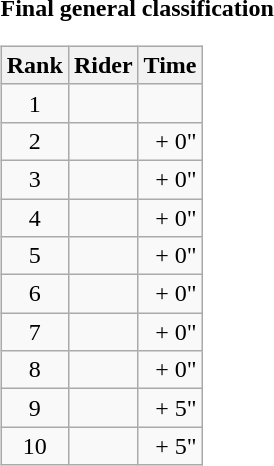<table>
<tr>
<td><strong>Final general classification</strong><br><table class="wikitable">
<tr>
<th scope="col">Rank</th>
<th scope="col">Rider</th>
<th scope="col">Time</th>
</tr>
<tr>
<td style="text-align:center;">1</td>
<td></td>
<td style="text-align:right;"></td>
</tr>
<tr>
<td style="text-align:center;">2</td>
<td></td>
<td style="text-align:right;">+ 0"</td>
</tr>
<tr>
<td style="text-align:center;">3</td>
<td></td>
<td style="text-align:right;">+ 0"</td>
</tr>
<tr>
<td style="text-align:center;">4</td>
<td></td>
<td style="text-align:right;">+ 0"</td>
</tr>
<tr>
<td style="text-align:center;">5</td>
<td></td>
<td style="text-align:right;">+ 0"</td>
</tr>
<tr>
<td style="text-align:center;">6</td>
<td></td>
<td style="text-align:right;">+ 0"</td>
</tr>
<tr>
<td style="text-align:center;">7</td>
<td></td>
<td style="text-align:right;">+ 0"</td>
</tr>
<tr>
<td style="text-align:center;">8</td>
<td></td>
<td style="text-align:right;">+ 0"</td>
</tr>
<tr>
<td style="text-align:center;">9</td>
<td></td>
<td style="text-align:right;">+ 5"</td>
</tr>
<tr>
<td style="text-align:center;">10</td>
<td></td>
<td style="text-align:right;">+ 5"</td>
</tr>
</table>
</td>
</tr>
</table>
